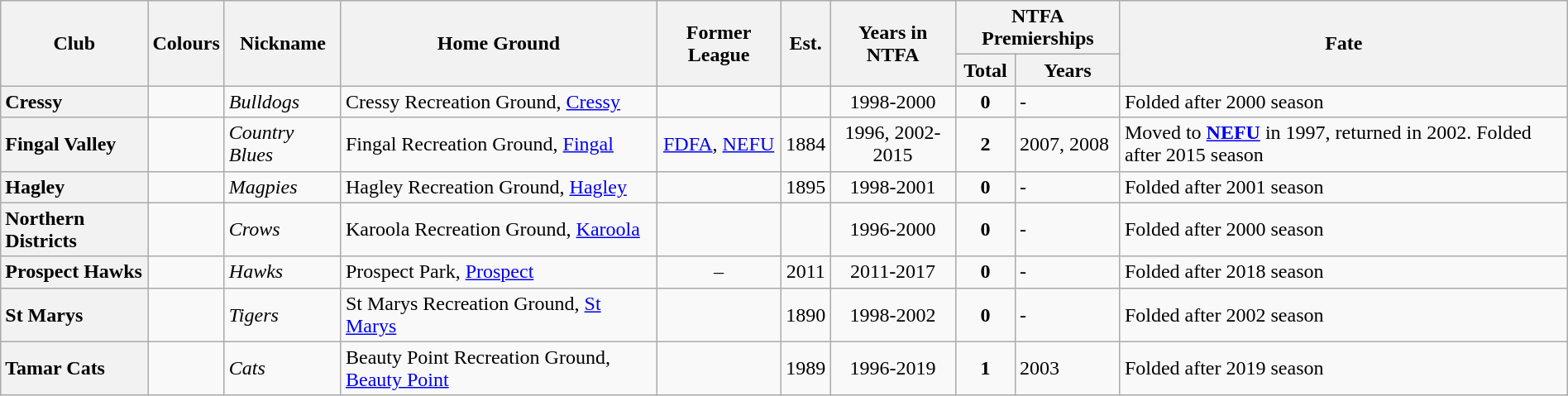<table class="wikitable sortable" style="text-align:center; width:100%">
<tr>
<th rowspan="2">Club</th>
<th rowspan="2">Colours</th>
<th rowspan="2">Nickname</th>
<th rowspan="2">Home Ground</th>
<th rowspan="2">Former League</th>
<th rowspan="2">Est.</th>
<th rowspan="2">Years in NTFA</th>
<th colspan="2">NTFA Premierships</th>
<th rowspan="2">Fate</th>
</tr>
<tr>
<th>Total</th>
<th>Years</th>
</tr>
<tr>
<th style="text-align:left">Cressy</th>
<td></td>
<td align="left"><em>Bulldogs</em></td>
<td align="left">Cressy Recreation Ground, <a href='#'>Cressy</a></td>
<td></td>
<td></td>
<td>1998-2000</td>
<td align='center'><strong>0</strong></td>
<td align="left">-</td>
<td align="left">Folded after 2000 season</td>
</tr>
<tr>
<th style="text-align:left">Fingal Valley</th>
<td></td>
<td align="left"><em>Country Blues</em></td>
<td align="left">Fingal Recreation Ground, <a href='#'>Fingal</a></td>
<td><a href='#'>FDFA</a>, <a href='#'>NEFU</a></td>
<td>1884</td>
<td>1996, 2002-2015</td>
<td align='center'><strong>2</strong></td>
<td align="left">2007, 2008</td>
<td align="left">Moved to <a href='#'><strong>NEFU</strong></a> in 1997, returned in 2002. Folded after 2015 season</td>
</tr>
<tr>
<th style="text-align:left">Hagley</th>
<td></td>
<td align="left"><em>Magpies</em></td>
<td align="left">Hagley Recreation Ground, <a href='#'>Hagley</a></td>
<td></td>
<td>1895</td>
<td>1998-2001</td>
<td align='center'><strong>0</strong></td>
<td align="left">-</td>
<td align="left">Folded after 2001 season</td>
</tr>
<tr>
<th style="text-align:left">Northern Districts</th>
<td></td>
<td align="left"><em>Crows</em></td>
<td align="left">Karoola Recreation Ground, <a href='#'>Karoola</a></td>
<td></td>
<td></td>
<td>1996-2000</td>
<td align="center"><strong>0</strong></td>
<td align="left">-</td>
<td align="left">Folded after 2000 season</td>
</tr>
<tr>
<th style="text-align:left">Prospect Hawks</th>
<td></td>
<td align="left"><em>Hawks</em></td>
<td align="left">Prospect Park, <a href='#'>Prospect</a></td>
<td>–</td>
<td>2011</td>
<td>2011-2017</td>
<td align='center'><strong>0</strong></td>
<td align="left">-</td>
<td align="left">Folded after 2018 season</td>
</tr>
<tr>
<th style="text-align:left">St Marys</th>
<td></td>
<td align="left"><em>Tigers</em></td>
<td align="left">St Marys Recreation Ground, <a href='#'>St Marys</a></td>
<td></td>
<td>1890</td>
<td>1998-2002</td>
<td align='center'><strong>0</strong></td>
<td align="left">-</td>
<td align="left">Folded after 2002 season</td>
</tr>
<tr>
<th style="text-align:left">Tamar Cats</th>
<td></td>
<td align="left"><em>Cats</em></td>
<td align="left">Beauty Point Recreation Ground, <a href='#'>Beauty Point</a></td>
<td></td>
<td>1989</td>
<td>1996-2019</td>
<td align='center'><strong>1</strong></td>
<td align="left">2003</td>
<td align="left">Folded after 2019 season</td>
</tr>
</table>
